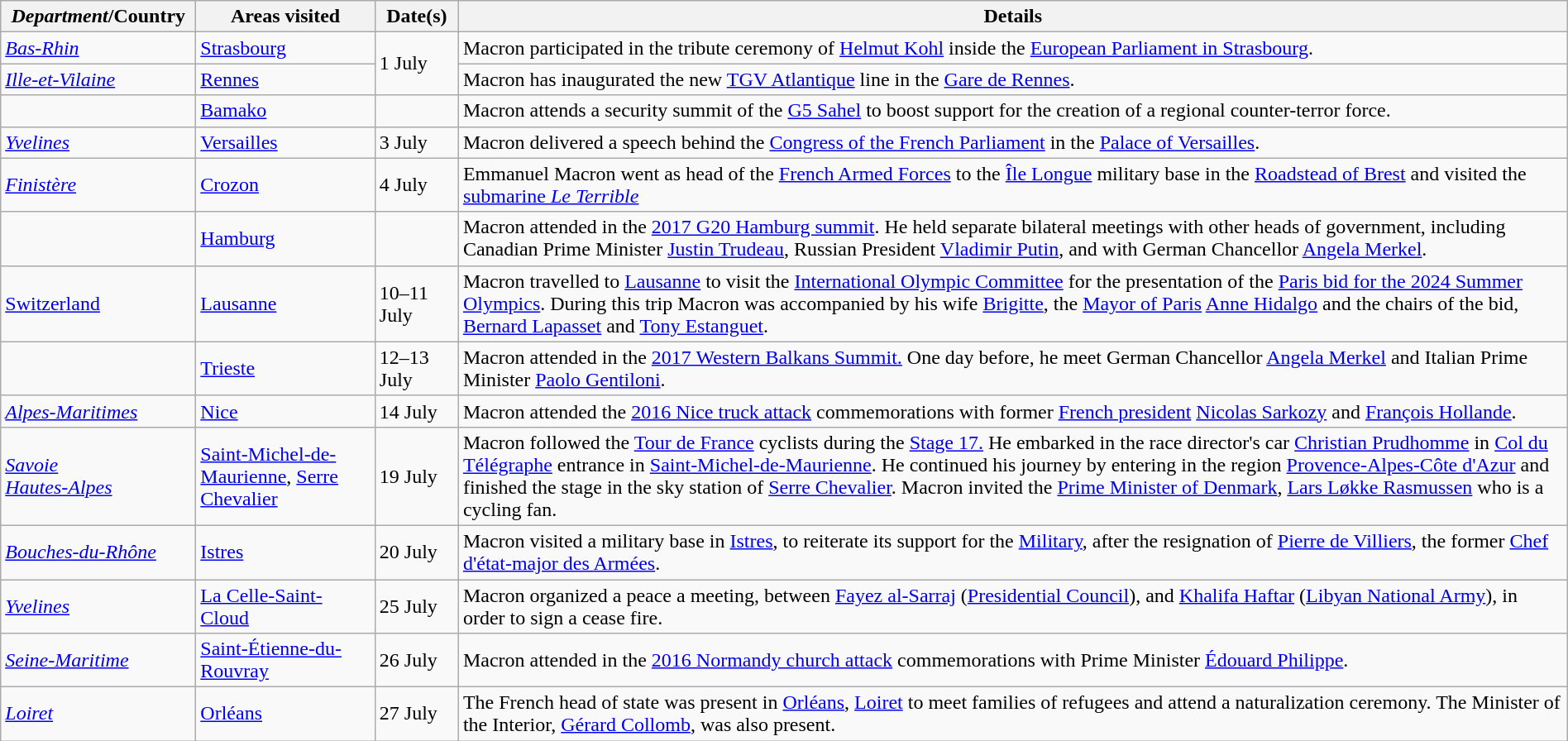<table class="wikitable sortable outercollapse" style="margin: 1em auto 1em auto">
<tr>
<th width=150><em>Department</em>/Country</th>
<th>Areas visited</th>
<th width=60>Date(s)</th>
<th>Details</th>
</tr>
<tr>
<td> <em><a href='#'>Bas-Rhin</a></em></td>
<td><a href='#'>Strasbourg</a></td>
<td rowspan="2">1 July</td>
<td>Macron participated in the tribute ceremony of <a href='#'>Helmut Kohl</a> inside the <a href='#'>European Parliament in Strasbourg</a>.</td>
</tr>
<tr>
<td> <em><a href='#'>Ille-et-Vilaine</a></em></td>
<td><a href='#'>Rennes</a></td>
<td>Macron has inaugurated the new <a href='#'>TGV Atlantique</a> line in the <a href='#'>Gare de Rennes</a>.</td>
</tr>
<tr>
<td></td>
<td><a href='#'>Bamako</a></td>
<td></td>
<td>Macron attends a security summit of the <a href='#'>G5 Sahel</a> to boost support for the creation of a regional counter-terror force.</td>
</tr>
<tr>
<td> <em><a href='#'>Yvelines</a></em></td>
<td><a href='#'>Versailles</a></td>
<td>3 July</td>
<td>Macron delivered a speech behind the <a href='#'>Congress of the French Parliament</a> in the <a href='#'>Palace of Versailles</a>.</td>
</tr>
<tr>
<td> <em><a href='#'>Finistère</a></em></td>
<td><a href='#'>Crozon</a></td>
<td>4 July</td>
<td>Emmanuel Macron went as head of the <a href='#'>French Armed Forces</a> to the <a href='#'>Île Longue</a> military base in the <a href='#'>Roadstead of Brest</a> and visited the <a href='#'>submarine <em>Le Terrible</em></a></td>
</tr>
<tr>
<td></td>
<td><a href='#'>Hamburg</a></td>
<td></td>
<td>Macron attended in the <a href='#'>2017 G20 Hamburg summit</a>. He held separate bilateral meetings with other heads of government, including Canadian Prime Minister <a href='#'>Justin Trudeau</a>, Russian President <a href='#'>Vladimir Putin</a>, and with German Chancellor <a href='#'>Angela Merkel</a>.</td>
</tr>
<tr>
<td> <a href='#'>Switzerland</a></td>
<td><a href='#'>Lausanne</a></td>
<td>10–11 July</td>
<td>Macron travelled to <a href='#'>Lausanne</a> to visit the <a href='#'>International Olympic Committee</a> for the presentation of the <a href='#'>Paris bid for the 2024 Summer Olympics</a>. During this trip Macron was accompanied by his wife <a href='#'>Brigitte</a>, the <a href='#'>Mayor of Paris</a> <a href='#'>Anne Hidalgo</a> and the chairs of the bid, <a href='#'>Bernard Lapasset</a> and <a href='#'>Tony Estanguet</a>.</td>
</tr>
<tr>
<td></td>
<td><a href='#'>Trieste</a></td>
<td>12–13 July</td>
<td>Macron attended in the <a href='#'>2017 Western Balkans Summit.</a> One day before, he meet German Chancellor <a href='#'>Angela Merkel</a> and Italian Prime Minister <a href='#'>Paolo Gentiloni</a>.</td>
</tr>
<tr>
<td> <em><a href='#'>Alpes-Maritimes</a></em></td>
<td><a href='#'>Nice</a></td>
<td>14 July</td>
<td>Macron attended the <a href='#'>2016 Nice truck attack</a> commemorations with former <a href='#'>French president</a> <a href='#'>Nicolas Sarkozy</a> and <a href='#'>François Hollande</a>.</td>
</tr>
<tr>
<td> <em><a href='#'>Savoie</a></em><br> <em><a href='#'>Hautes-Alpes</a></em></td>
<td><a href='#'>Saint-Michel-de-Maurienne</a>, <a href='#'>Serre Chevalier</a></td>
<td>19 July</td>
<td>Macron followed the <a href='#'>Tour de France</a> cyclists during the <a href='#'>Stage 17.</a> He embarked in the race director's car <a href='#'>Christian Prudhomme</a> in <a href='#'>Col du Télégraphe</a> entrance in <a href='#'>Saint-Michel-de-Maurienne</a>. He continued his journey by entering in the region <a href='#'>Provence-Alpes-Côte d'Azur</a> and finished the stage in the sky station of <a href='#'>Serre Chevalier</a>. Macron invited the <a href='#'>Prime Minister of Denmark</a>, <a href='#'>Lars Løkke Rasmussen</a> who is a cycling fan.</td>
</tr>
<tr>
<td> <em><a href='#'>Bouches-du-Rhône</a></em></td>
<td><a href='#'>Istres</a></td>
<td>20 July</td>
<td>Macron visited a military base in <a href='#'>Istres</a>, to reiterate its support for the <a href='#'>Military</a>, after the resignation of <a href='#'>Pierre de Villiers</a>, the former <a href='#'>Chef d'état-major des Armées</a>.</td>
</tr>
<tr>
<td> <em><a href='#'>Yvelines</a></em></td>
<td><a href='#'>La Celle-Saint-Cloud</a></td>
<td>25 July</td>
<td>Macron organized a peace a meeting, between <a href='#'>Fayez al-Sarraj</a> (<a href='#'>Presidential Council</a>), and <a href='#'>Khalifa Haftar</a> (<a href='#'>Libyan National Army</a>), in order to sign a cease fire.</td>
</tr>
<tr>
<td><em> <a href='#'>Seine-Maritime</a></em></td>
<td><a href='#'>Saint-Étienne-du-Rouvray</a></td>
<td>26 July</td>
<td>Macron attended in the <a href='#'>2016 Normandy church attack</a> commemorations with Prime Minister <a href='#'>Édouard Philippe</a>.</td>
</tr>
<tr>
<td> <em><a href='#'>Loiret</a></em></td>
<td><a href='#'>Orléans</a></td>
<td>27 July</td>
<td>The French head of state was present in <a href='#'>Orléans</a>, <a href='#'>Loiret</a> to meet families of refugees and attend a naturalization ceremony. The Minister of the Interior, <a href='#'>Gérard Collomb</a>, was also present.</td>
</tr>
</table>
